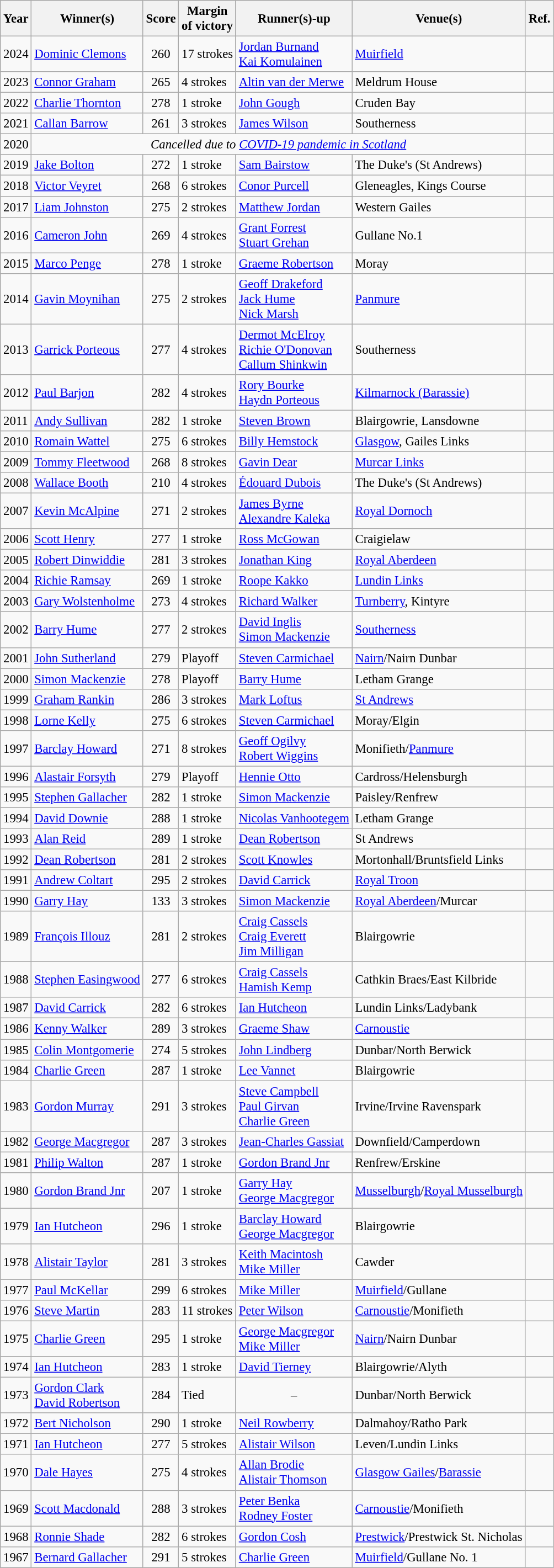<table class="wikitable sortable" style="font-size: 95%;">
<tr>
<th>Year</th>
<th>Winner(s)</th>
<th>Score</th>
<th>Margin<br>of victory</th>
<th>Runner(s)-up</th>
<th>Venue(s)</th>
<th>Ref.</th>
</tr>
<tr>
<td>2024</td>
<td> <a href='#'>Dominic Clemons</a></td>
<td align=center>260</td>
<td>17 strokes</td>
<td> <a href='#'>Jordan Burnand</a><br> <a href='#'>Kai Komulainen</a></td>
<td><a href='#'>Muirfield</a></td>
<td></td>
</tr>
<tr>
<td>2023</td>
<td> <a href='#'>Connor Graham</a></td>
<td align=center>265</td>
<td>4 strokes</td>
<td> <a href='#'>Altin van der Merwe</a></td>
<td>Meldrum House</td>
<td></td>
</tr>
<tr>
<td>2022</td>
<td> <a href='#'>Charlie Thornton</a></td>
<td align=center>278</td>
<td>1 stroke</td>
<td> <a href='#'>John Gough</a></td>
<td>Cruden Bay</td>
<td></td>
</tr>
<tr>
<td>2021</td>
<td> <a href='#'>Callan Barrow</a></td>
<td align=center>261</td>
<td>3 strokes</td>
<td> <a href='#'>James Wilson</a></td>
<td>Southerness</td>
<td></td>
</tr>
<tr>
<td>2020</td>
<td colspan=5 align=center><em>Cancelled due to <a href='#'>COVID-19 pandemic in Scotland</a></em></td>
</tr>
<tr>
<td>2019</td>
<td> <a href='#'>Jake Bolton</a></td>
<td align=center>272</td>
<td>1 stroke</td>
<td> <a href='#'>Sam Bairstow</a></td>
<td>The Duke's (St Andrews)</td>
<td></td>
</tr>
<tr>
<td>2018</td>
<td> <a href='#'>Victor Veyret</a></td>
<td align=center>268</td>
<td>6 strokes</td>
<td> <a href='#'>Conor Purcell</a></td>
<td>Gleneagles, Kings Course</td>
<td></td>
</tr>
<tr>
<td>2017</td>
<td> <a href='#'>Liam Johnston</a></td>
<td align=center>275</td>
<td>2 strokes</td>
<td> <a href='#'>Matthew Jordan</a></td>
<td>Western Gailes</td>
<td></td>
</tr>
<tr>
<td>2016</td>
<td> <a href='#'>Cameron John</a></td>
<td align=center>269</td>
<td>4 strokes</td>
<td> <a href='#'>Grant Forrest</a><br> <a href='#'>Stuart Grehan</a></td>
<td>Gullane No.1</td>
<td></td>
</tr>
<tr>
<td>2015</td>
<td> <a href='#'>Marco Penge</a></td>
<td align=center>278</td>
<td>1 stroke</td>
<td> <a href='#'>Graeme Robertson</a></td>
<td>Moray</td>
<td></td>
</tr>
<tr>
<td>2014</td>
<td> <a href='#'>Gavin Moynihan</a></td>
<td align=center>275</td>
<td>2 strokes</td>
<td> <a href='#'>Geoff Drakeford</a><br> <a href='#'>Jack Hume</a><br> <a href='#'>Nick Marsh</a></td>
<td><a href='#'>Panmure</a></td>
<td></td>
</tr>
<tr>
<td>2013</td>
<td> <a href='#'>Garrick Porteous</a></td>
<td align=center>277</td>
<td>4 strokes</td>
<td> <a href='#'>Dermot McElroy</a><br> <a href='#'>Richie O'Donovan</a><br> <a href='#'>Callum Shinkwin</a></td>
<td>Southerness</td>
<td></td>
</tr>
<tr>
<td>2012</td>
<td> <a href='#'>Paul Barjon</a></td>
<td align=center>282</td>
<td>4 strokes</td>
<td> <a href='#'>Rory Bourke</a><br> <a href='#'>Haydn Porteous</a></td>
<td><a href='#'>Kilmarnock (Barassie)</a></td>
<td></td>
</tr>
<tr>
<td>2011</td>
<td> <a href='#'>Andy Sullivan</a></td>
<td align=center>282</td>
<td>1 stroke</td>
<td> <a href='#'>Steven Brown</a></td>
<td>Blairgowrie, Lansdowne</td>
<td></td>
</tr>
<tr>
<td>2010</td>
<td> <a href='#'>Romain Wattel</a></td>
<td align=center>275</td>
<td>6 strokes</td>
<td> <a href='#'>Billy Hemstock</a></td>
<td><a href='#'>Glasgow</a>, Gailes Links</td>
<td></td>
</tr>
<tr>
<td>2009</td>
<td> <a href='#'>Tommy Fleetwood</a></td>
<td align=center>268</td>
<td>8 strokes</td>
<td> <a href='#'>Gavin Dear</a></td>
<td><a href='#'>Murcar Links</a></td>
<td></td>
</tr>
<tr>
<td>2008</td>
<td> <a href='#'>Wallace Booth</a></td>
<td align=center>210</td>
<td>4 strokes</td>
<td> <a href='#'>Édouard Dubois</a></td>
<td>The Duke's (St Andrews)</td>
<td></td>
</tr>
<tr>
<td>2007</td>
<td> <a href='#'>Kevin McAlpine</a></td>
<td align=center>271</td>
<td>2 strokes</td>
<td> <a href='#'>James Byrne</a><br> <a href='#'>Alexandre Kaleka</a></td>
<td><a href='#'>Royal Dornoch</a></td>
<td></td>
</tr>
<tr>
<td>2006</td>
<td> <a href='#'>Scott Henry</a></td>
<td align=center>277</td>
<td>1 stroke</td>
<td> <a href='#'>Ross McGowan</a></td>
<td>Craigielaw</td>
<td></td>
</tr>
<tr>
<td>2005</td>
<td> <a href='#'>Robert Dinwiddie</a></td>
<td align=center>281</td>
<td>3 strokes</td>
<td> <a href='#'>Jonathan King</a></td>
<td><a href='#'>Royal Aberdeen</a></td>
<td></td>
</tr>
<tr>
<td>2004</td>
<td> <a href='#'>Richie Ramsay</a></td>
<td align=center>269</td>
<td>1 stroke</td>
<td> <a href='#'>Roope Kakko</a></td>
<td><a href='#'>Lundin Links</a></td>
<td></td>
</tr>
<tr>
<td>2003</td>
<td> <a href='#'>Gary Wolstenholme</a></td>
<td align=center>273</td>
<td>4 strokes</td>
<td> <a href='#'>Richard Walker</a></td>
<td><a href='#'>Turnberry</a>, Kintyre</td>
<td></td>
</tr>
<tr>
<td>2002</td>
<td> <a href='#'>Barry Hume</a></td>
<td align=center>277</td>
<td>2 strokes</td>
<td> <a href='#'>David Inglis</a><br> <a href='#'>Simon Mackenzie</a></td>
<td><a href='#'>Southerness</a></td>
<td></td>
</tr>
<tr>
<td>2001</td>
<td> <a href='#'>John Sutherland</a></td>
<td align=center>279</td>
<td>Playoff</td>
<td> <a href='#'>Steven Carmichael</a></td>
<td><a href='#'>Nairn</a>/Nairn Dunbar</td>
<td></td>
</tr>
<tr>
<td>2000</td>
<td> <a href='#'>Simon Mackenzie</a></td>
<td align=center>278</td>
<td>Playoff</td>
<td> <a href='#'>Barry Hume</a></td>
<td>Letham Grange</td>
<td></td>
</tr>
<tr>
<td>1999</td>
<td> <a href='#'>Graham Rankin</a></td>
<td align=center>286</td>
<td>3 strokes</td>
<td> <a href='#'>Mark Loftus</a></td>
<td><a href='#'>St Andrews</a></td>
<td></td>
</tr>
<tr>
<td>1998</td>
<td> <a href='#'>Lorne Kelly</a></td>
<td align=center>275</td>
<td>6 strokes</td>
<td> <a href='#'>Steven Carmichael</a></td>
<td>Moray/Elgin</td>
<td></td>
</tr>
<tr>
<td>1997</td>
<td> <a href='#'>Barclay Howard</a></td>
<td align=center>271</td>
<td>8 strokes</td>
<td> <a href='#'>Geoff Ogilvy</a><br> <a href='#'>Robert Wiggins</a></td>
<td>Monifieth/<a href='#'>Panmure</a></td>
<td></td>
</tr>
<tr>
<td>1996</td>
<td> <a href='#'>Alastair Forsyth</a></td>
<td align=center>279</td>
<td>Playoff</td>
<td> <a href='#'>Hennie Otto</a></td>
<td>Cardross/Helensburgh</td>
<td></td>
</tr>
<tr>
<td>1995</td>
<td> <a href='#'>Stephen Gallacher</a></td>
<td align=center>282</td>
<td>1 stroke</td>
<td> <a href='#'>Simon Mackenzie</a></td>
<td>Paisley/Renfrew</td>
<td></td>
</tr>
<tr>
<td>1994</td>
<td> <a href='#'>David Downie</a></td>
<td align=center>288</td>
<td>1 stroke</td>
<td> <a href='#'>Nicolas Vanhootegem</a></td>
<td>Letham Grange</td>
<td></td>
</tr>
<tr>
<td>1993</td>
<td> <a href='#'>Alan Reid</a></td>
<td align=center>289</td>
<td>1 stroke</td>
<td> <a href='#'>Dean Robertson</a></td>
<td>St Andrews</td>
<td></td>
</tr>
<tr>
<td>1992</td>
<td> <a href='#'>Dean Robertson</a></td>
<td align=center>281</td>
<td>2 strokes</td>
<td> <a href='#'>Scott Knowles</a></td>
<td>Mortonhall/Bruntsfield Links</td>
<td></td>
</tr>
<tr>
<td>1991</td>
<td> <a href='#'>Andrew Coltart</a></td>
<td align=center>295</td>
<td>2 strokes</td>
<td> <a href='#'>David Carrick</a></td>
<td><a href='#'>Royal Troon</a></td>
<td></td>
</tr>
<tr>
<td>1990</td>
<td> <a href='#'>Garry Hay</a></td>
<td align=center>133</td>
<td>3 strokes</td>
<td> <a href='#'>Simon Mackenzie</a></td>
<td><a href='#'>Royal Aberdeen</a>/Murcar</td>
<td></td>
</tr>
<tr>
<td>1989</td>
<td> <a href='#'>François Illouz</a></td>
<td align=center>281</td>
<td>2 strokes</td>
<td> <a href='#'>Craig Cassels</a><br> <a href='#'>Craig Everett</a><br> <a href='#'>Jim Milligan</a></td>
<td>Blairgowrie</td>
<td></td>
</tr>
<tr>
<td>1988</td>
<td> <a href='#'>Stephen Easingwood</a></td>
<td align=center>277</td>
<td>6 strokes</td>
<td> <a href='#'>Craig Cassels</a><br> <a href='#'>Hamish Kemp</a></td>
<td>Cathkin Braes/East Kilbride</td>
<td></td>
</tr>
<tr>
<td>1987</td>
<td> <a href='#'>David Carrick</a></td>
<td align=center>282</td>
<td>6 strokes</td>
<td> <a href='#'>Ian Hutcheon</a></td>
<td>Lundin Links/Ladybank</td>
<td></td>
</tr>
<tr>
<td>1986</td>
<td> <a href='#'>Kenny Walker</a></td>
<td align=center>289</td>
<td>3 strokes</td>
<td> <a href='#'>Graeme Shaw</a></td>
<td><a href='#'>Carnoustie</a></td>
<td></td>
</tr>
<tr>
<td>1985</td>
<td> <a href='#'>Colin Montgomerie</a></td>
<td align=center>274</td>
<td>5 strokes</td>
<td> <a href='#'>John Lindberg</a></td>
<td>Dunbar/North Berwick</td>
<td></td>
</tr>
<tr>
<td>1984</td>
<td> <a href='#'>Charlie Green</a></td>
<td align=center>287</td>
<td>1 stroke</td>
<td> <a href='#'>Lee Vannet</a></td>
<td>Blairgowrie</td>
<td></td>
</tr>
<tr>
<td>1983</td>
<td> <a href='#'>Gordon Murray</a></td>
<td align=center>291</td>
<td>3 strokes</td>
<td> <a href='#'>Steve Campbell</a><br> <a href='#'>Paul Girvan</a><br> <a href='#'>Charlie Green</a></td>
<td>Irvine/Irvine Ravenspark</td>
<td></td>
</tr>
<tr>
<td>1982</td>
<td> <a href='#'>George Macgregor</a></td>
<td align=center>287</td>
<td>3 strokes</td>
<td> <a href='#'>Jean-Charles Gassiat</a></td>
<td>Downfield/Camperdown</td>
<td></td>
</tr>
<tr>
<td>1981</td>
<td> <a href='#'>Philip Walton</a></td>
<td align=center>287</td>
<td>1 stroke</td>
<td> <a href='#'>Gordon Brand Jnr</a></td>
<td>Renfrew/Erskine</td>
<td></td>
</tr>
<tr>
<td>1980</td>
<td> <a href='#'>Gordon Brand Jnr</a></td>
<td align=center>207</td>
<td>1 stroke</td>
<td> <a href='#'>Garry Hay</a><br> <a href='#'>George Macgregor</a></td>
<td><a href='#'>Musselburgh</a>/<a href='#'>Royal Musselburgh</a></td>
<td></td>
</tr>
<tr>
<td>1979</td>
<td> <a href='#'>Ian Hutcheon</a></td>
<td align=center>296</td>
<td>1 stroke</td>
<td> <a href='#'>Barclay Howard</a><br> <a href='#'>George Macgregor</a></td>
<td>Blairgowrie</td>
<td></td>
</tr>
<tr>
<td>1978</td>
<td> <a href='#'>Alistair Taylor</a></td>
<td align=center>281</td>
<td>3 strokes</td>
<td> <a href='#'>Keith Macintosh</a><br> <a href='#'>Mike Miller</a></td>
<td>Cawder</td>
<td></td>
</tr>
<tr>
<td>1977</td>
<td> <a href='#'>Paul McKellar</a></td>
<td align=center>299</td>
<td>6 strokes</td>
<td> <a href='#'>Mike Miller</a></td>
<td><a href='#'>Muirfield</a>/Gullane</td>
<td></td>
</tr>
<tr>
<td>1976</td>
<td> <a href='#'>Steve Martin</a></td>
<td align=center>283</td>
<td>11 strokes</td>
<td> <a href='#'>Peter Wilson</a></td>
<td><a href='#'>Carnoustie</a>/Monifieth</td>
<td></td>
</tr>
<tr>
<td>1975</td>
<td> <a href='#'>Charlie Green</a></td>
<td align=center>295</td>
<td>1 stroke</td>
<td> <a href='#'>George Macgregor</a><br> <a href='#'>Mike Miller</a></td>
<td><a href='#'>Nairn</a>/Nairn Dunbar</td>
<td></td>
</tr>
<tr>
<td>1974</td>
<td> <a href='#'>Ian Hutcheon</a></td>
<td align=center>283</td>
<td>1 stroke</td>
<td> <a href='#'>David Tierney</a></td>
<td>Blairgowrie/Alyth</td>
<td></td>
</tr>
<tr>
<td>1973</td>
<td> <a href='#'>Gordon Clark</a><br> <a href='#'>David Robertson</a></td>
<td align=center>284</td>
<td>Tied</td>
<td align=center>–</td>
<td>Dunbar/North Berwick</td>
<td></td>
</tr>
<tr>
<td>1972</td>
<td> <a href='#'>Bert Nicholson</a></td>
<td align=center>290</td>
<td>1 stroke</td>
<td> <a href='#'>Neil Rowberry</a></td>
<td>Dalmahoy/Ratho Park</td>
<td></td>
</tr>
<tr>
<td>1971</td>
<td> <a href='#'>Ian Hutcheon</a></td>
<td align=center>277</td>
<td>5 strokes</td>
<td> <a href='#'>Alistair Wilson</a></td>
<td>Leven/Lundin Links</td>
<td></td>
</tr>
<tr>
<td>1970</td>
<td> <a href='#'>Dale Hayes</a></td>
<td align=center>275</td>
<td>4 strokes</td>
<td> <a href='#'>Allan Brodie</a><br> <a href='#'>Alistair Thomson</a></td>
<td><a href='#'>Glasgow Gailes</a>/<a href='#'>Barassie</a></td>
<td></td>
</tr>
<tr>
<td>1969</td>
<td> <a href='#'>Scott Macdonald</a></td>
<td align=center>288</td>
<td>3 strokes</td>
<td> <a href='#'>Peter Benka</a><br> <a href='#'>Rodney Foster</a></td>
<td><a href='#'>Carnoustie</a>/Monifieth</td>
<td></td>
</tr>
<tr>
<td>1968</td>
<td> <a href='#'>Ronnie Shade</a></td>
<td align=center>282</td>
<td>6 strokes</td>
<td> <a href='#'>Gordon Cosh</a></td>
<td><a href='#'>Prestwick</a>/Prestwick St. Nicholas</td>
<td></td>
</tr>
<tr>
<td>1967</td>
<td> <a href='#'>Bernard Gallacher</a></td>
<td align=center>291</td>
<td>5 strokes</td>
<td> <a href='#'>Charlie Green</a></td>
<td><a href='#'>Muirfield</a>/Gullane No. 1</td>
<td></td>
</tr>
</table>
